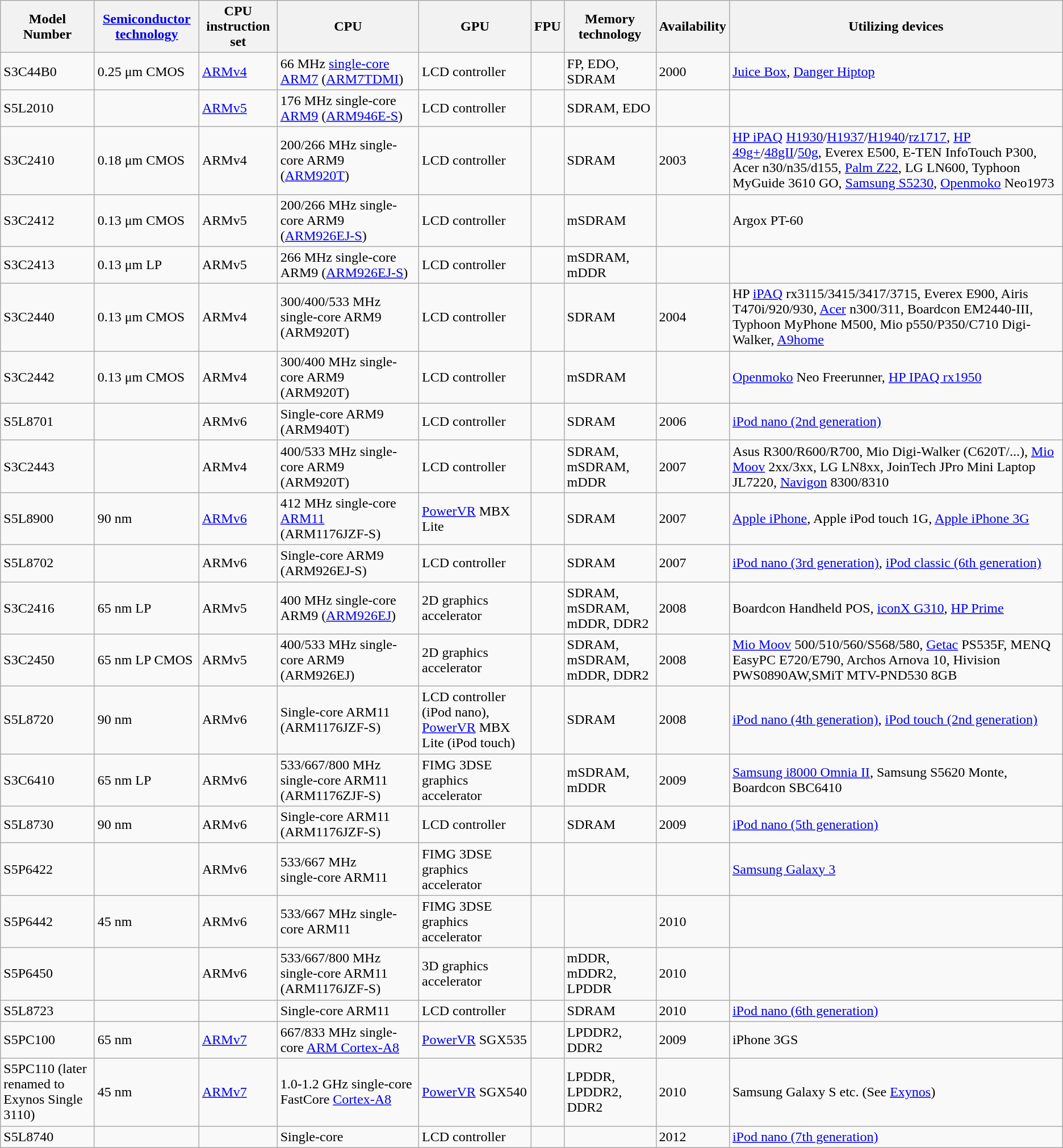<table class="wikitable">
<tr>
<th>Model Number</th>
<th><a href='#'>Semiconductor technology</a></th>
<th>CPU instruction set</th>
<th>CPU</th>
<th>GPU</th>
<th>FPU</th>
<th>Memory technology</th>
<th>Availability</th>
<th>Utilizing devices</th>
</tr>
<tr>
<td>S3C44B0</td>
<td>0.25 μm CMOS</td>
<td><a href='#'>ARMv4</a></td>
<td>66 MHz <a href='#'>single-core</a> <a href='#'>ARM7</a> (<a href='#'>ARM7TDMI</a>)</td>
<td>LCD controller</td>
<td></td>
<td>FP, EDO, SDRAM</td>
<td>2000</td>
<td><a href='#'>Juice Box</a>, <a href='#'>Danger Hiptop</a></td>
</tr>
<tr>
<td>S5L2010</td>
<td></td>
<td><a href='#'>ARMv5</a></td>
<td>176 MHz single-core <a href='#'>ARM9</a> (<a href='#'>ARM946E-S</a>)</td>
<td>LCD controller</td>
<td></td>
<td>SDRAM, EDO</td>
<td></td>
<td></td>
</tr>
<tr>
<td>S3C2410</td>
<td>0.18 μm CMOS</td>
<td>ARMv4</td>
<td>200/266 MHz single-core ARM9 (<a href='#'>ARM920T</a>)</td>
<td>LCD controller</td>
<td></td>
<td>SDRAM</td>
<td>2003</td>
<td><a href='#'>HP iPAQ</a> <a href='#'>H1930</a>/<a href='#'>H1937</a>/<a href='#'>H1940</a>/<a href='#'>rz1717</a>, <a href='#'>HP 49g+</a>/<a href='#'>48gII</a>/<a href='#'>50g</a>, Everex E500, E-TEN InfoTouch P300, Acer n30/n35/d155, <a href='#'>Palm Z22</a>, LG LN600, Typhoon MyGuide 3610 GO, <a href='#'>Samsung S5230</a>, <a href='#'>Openmoko</a> Neo1973</td>
</tr>
<tr>
<td>S3C2412</td>
<td>0.13 μm CMOS</td>
<td>ARMv5</td>
<td>200/266 MHz single-core ARM9 (<a href='#'>ARM926EJ-S</a>)</td>
<td>LCD controller</td>
<td></td>
<td>mSDRAM</td>
<td></td>
<td>Argox PT-60</td>
</tr>
<tr>
<td>S3C2413</td>
<td>0.13 μm LP</td>
<td>ARMv5</td>
<td>266 MHz single-core ARM9 (<a href='#'>ARM926EJ-S</a>)</td>
<td>LCD controller</td>
<td></td>
<td>mSDRAM, mDDR</td>
<td></td>
<td></td>
</tr>
<tr>
<td>S3C2440</td>
<td>0.13 μm CMOS</td>
<td>ARMv4</td>
<td>300/400/533 MHz single-core ARM9 (ARM920T)</td>
<td>LCD controller</td>
<td></td>
<td>SDRAM</td>
<td>2004</td>
<td>HP <a href='#'>iPAQ</a> rx3115/3415/3417/3715, Everex E900, Airis T470i/920/930, <a href='#'>Acer</a> n300/311, Boardcon EM2440-III, Typhoon MyPhone M500, Mio p550/P350/C710 Digi-Walker, <a href='#'>A9home</a></td>
</tr>
<tr>
<td>S3C2442</td>
<td>0.13 μm CMOS</td>
<td>ARMv4</td>
<td>300/400 MHz single-core ARM9 (ARM920T)</td>
<td>LCD controller</td>
<td></td>
<td>mSDRAM</td>
<td></td>
<td><a href='#'>Openmoko</a> Neo Freerunner, <a href='#'>HP IPAQ rx1950</a></td>
</tr>
<tr>
<td>S5L8701</td>
<td></td>
<td>ARMv6</td>
<td>Single-core ARM9 (ARM940T)</td>
<td>LCD controller</td>
<td></td>
<td>SDRAM</td>
<td>2006</td>
<td><a href='#'>iPod nano (2nd generation)</a></td>
</tr>
<tr>
<td>S3C2443</td>
<td></td>
<td>ARMv4</td>
<td>400/533 MHz single-core ARM9 (ARM920T)</td>
<td>LCD controller</td>
<td></td>
<td>SDRAM, mSDRAM, mDDR</td>
<td>2007</td>
<td>Asus R300/R600/R700, Mio Digi-Walker (C620T/...), <a href='#'>Mio Moov</a> 2xx/3xx, LG LN8xx, JoinTech JPro Mini Laptop JL7220, <a href='#'>Navigon</a> 8300/8310</td>
</tr>
<tr>
<td>S5L8900</td>
<td>90 nm</td>
<td><a href='#'>ARMv6</a></td>
<td>412 MHz single-core <a href='#'>ARM11</a> (ARM1176JZF-S)</td>
<td><a href='#'>PowerVR</a> MBX Lite</td>
<td></td>
<td>SDRAM</td>
<td>2007</td>
<td><a href='#'>Apple iPhone</a>, Apple iPod touch 1G, <a href='#'>Apple iPhone 3G</a></td>
</tr>
<tr>
<td>S5L8702</td>
<td></td>
<td>ARMv6</td>
<td>Single-core ARM9 (ARM926EJ-S)</td>
<td>LCD controller</td>
<td></td>
<td>SDRAM</td>
<td>2007</td>
<td><a href='#'>iPod nano (3rd generation)</a>, <a href='#'>iPod classic (6th generation)</a></td>
</tr>
<tr>
<td>S3C2416</td>
<td>65 nm LP</td>
<td>ARMv5</td>
<td>400 MHz single-core ARM9 (<a href='#'>ARM926EJ</a>)</td>
<td>2D graphics accelerator</td>
<td></td>
<td>SDRAM, mSDRAM, mDDR, DDR2</td>
<td>2008</td>
<td>Boardcon Handheld POS, <a href='#'>iconX G310</a>, <a href='#'>HP Prime</a></td>
</tr>
<tr>
<td>S3C2450</td>
<td>65 nm LP CMOS</td>
<td>ARMv5</td>
<td>400/533 MHz single-core ARM9 (ARM926EJ)</td>
<td>2D graphics accelerator</td>
<td></td>
<td>SDRAM, mSDRAM, mDDR, DDR2</td>
<td>2008</td>
<td><a href='#'>Mio Moov</a> 500/510/560/S568/580, <a href='#'>Getac</a> PS535F, MENQ EasyPC E720/E790, Archos Arnova 10, Hivision PWS0890AW,SMiT MTV-PND530 8GB</td>
</tr>
<tr>
<td>S5L8720</td>
<td>90 nm</td>
<td>ARMv6</td>
<td>Single-core ARM11 (ARM1176JZF-S)</td>
<td>LCD controller (iPod nano), <a href='#'>PowerVR</a> MBX Lite (iPod touch)</td>
<td></td>
<td>SDRAM</td>
<td>2008</td>
<td><a href='#'>iPod nano (4th generation)</a>, <a href='#'>iPod touch (2nd generation)</a></td>
</tr>
<tr>
<td>S3C6410</td>
<td>65 nm LP</td>
<td>ARMv6</td>
<td>533/667/800 MHz single-core ARM11 (ARM1176ZJF-S)</td>
<td>FIMG 3DSE graphics accelerator</td>
<td></td>
<td>mSDRAM, mDDR</td>
<td>2009</td>
<td><a href='#'>Samsung i8000 Omnia II</a>, Samsung S5620 Monte, Boardcon SBC6410</td>
</tr>
<tr>
<td>S5L8730</td>
<td>90 nm</td>
<td>ARMv6</td>
<td>Single-core ARM11 (ARM1176JZF-S)</td>
<td>LCD controller</td>
<td></td>
<td>SDRAM</td>
<td>2009</td>
<td><a href='#'>iPod nano (5th generation)</a></td>
</tr>
<tr>
<td>S5P6422</td>
<td></td>
<td>ARMv6</td>
<td>533/667 MHz<br>single-core ARM11</td>
<td>FIMG 3DSE graphics accelerator</td>
<td></td>
<td></td>
<td></td>
<td><a href='#'>Samsung Galaxy 3</a></td>
</tr>
<tr>
<td>S5P6442</td>
<td>45 nm</td>
<td>ARMv6</td>
<td>533/667 MHz single-core ARM11</td>
<td>FIMG 3DSE graphics accelerator</td>
<td></td>
<td></td>
<td>2010</td>
</tr>
<tr>
<td>S5P6450</td>
<td></td>
<td>ARMv6</td>
<td>533/667/800 MHz single-core ARM11 (ARM1176JZF-S)</td>
<td>3D graphics accelerator</td>
<td></td>
<td>mDDR, mDDR2, LPDDR</td>
<td>2010</td>
<td></td>
</tr>
<tr>
<td>S5L8723</td>
<td></td>
<td></td>
<td>Single-core ARM11</td>
<td>LCD controller</td>
<td></td>
<td>SDRAM</td>
<td>2010</td>
<td><a href='#'>iPod nano (6th generation)</a></td>
</tr>
<tr>
<td>S5PC100</td>
<td>65 nm</td>
<td><a href='#'>ARMv7</a></td>
<td>667/833 MHz single-core <a href='#'>ARM Cortex-A8</a></td>
<td><a href='#'>PowerVR</a> SGX535</td>
<td></td>
<td>LPDDR2, DDR2</td>
<td>2009</td>
<td>iPhone 3GS</td>
</tr>
<tr>
<td>S5PC110 (later renamed to Exynos Single 3110)</td>
<td>45 nm</td>
<td><a href='#'>ARMv7</a></td>
<td>1.0-1.2 GHz single-core FastCore <a href='#'>Cortex-A8</a></td>
<td><a href='#'>PowerVR</a> SGX540</td>
<td></td>
<td>LPDDR, LPDDR2, DDR2</td>
<td>2010</td>
<td>Samsung Galaxy S etc. (See <a href='#'>Exynos</a>)</td>
</tr>
<tr>
<td>S5L8740</td>
<td></td>
<td></td>
<td>Single-core</td>
<td>LCD controller</td>
<td></td>
<td></td>
<td>2012</td>
<td><a href='#'>iPod nano (7th generation)</a></td>
</tr>
</table>
